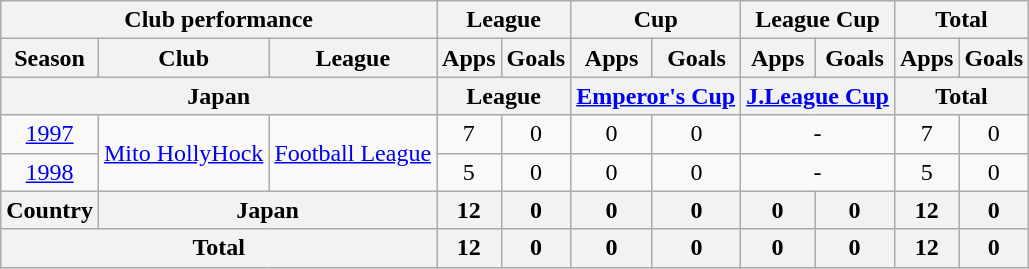<table class="wikitable" style="text-align:center;">
<tr>
<th colspan=3>Club performance</th>
<th colspan=2>League</th>
<th colspan=2>Cup</th>
<th colspan=2>League Cup</th>
<th colspan=2>Total</th>
</tr>
<tr>
<th>Season</th>
<th>Club</th>
<th>League</th>
<th>Apps</th>
<th>Goals</th>
<th>Apps</th>
<th>Goals</th>
<th>Apps</th>
<th>Goals</th>
<th>Apps</th>
<th>Goals</th>
</tr>
<tr>
<th colspan=3>Japan</th>
<th colspan=2>League</th>
<th colspan=2><a href='#'>Emperor's Cup</a></th>
<th colspan=2><a href='#'>J.League Cup</a></th>
<th colspan=2>Total</th>
</tr>
<tr>
<td><a href='#'>1997</a></td>
<td rowspan="2"><a href='#'>Mito HollyHock</a></td>
<td rowspan="2"><a href='#'>Football League</a></td>
<td>7</td>
<td>0</td>
<td>0</td>
<td>0</td>
<td colspan="2">-</td>
<td>7</td>
<td>0</td>
</tr>
<tr>
<td><a href='#'>1998</a></td>
<td>5</td>
<td>0</td>
<td>0</td>
<td>0</td>
<td colspan="2">-</td>
<td>5</td>
<td>0</td>
</tr>
<tr>
<th rowspan=1>Country</th>
<th colspan=2>Japan</th>
<th>12</th>
<th>0</th>
<th>0</th>
<th>0</th>
<th>0</th>
<th>0</th>
<th>12</th>
<th>0</th>
</tr>
<tr>
<th colspan=3>Total</th>
<th>12</th>
<th>0</th>
<th>0</th>
<th>0</th>
<th>0</th>
<th>0</th>
<th>12</th>
<th>0</th>
</tr>
</table>
